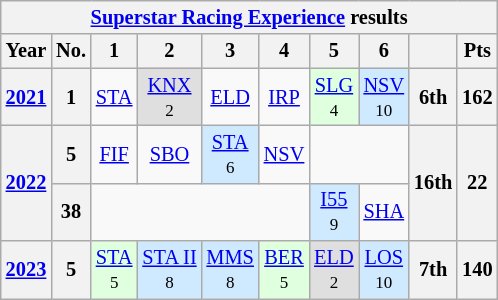<table class="wikitable" style="text-align:center; font-size:85%">
<tr>
<th colspan=10><a href='#'>Superstar Racing Experience</a> results</th>
</tr>
<tr>
<th>Year</th>
<th>No.</th>
<th>1</th>
<th>2</th>
<th>3</th>
<th>4</th>
<th>5</th>
<th>6</th>
<th></th>
<th>Pts</th>
</tr>
<tr>
<th><a href='#'>2021</a></th>
<th>1</th>
<td><a href='#'>STA</a></td>
<td style="background:#DFDFDF;"><a href='#'>KNX</a><br><small>2</small></td>
<td><a href='#'>ELD</a></td>
<td><a href='#'>IRP</a></td>
<td style="background:#DFFFDF;"><a href='#'>SLG</a><br><small>4</small></td>
<td style="background:#CFEAFF;"><a href='#'>NSV</a><br><small>10</small></td>
<th>6th</th>
<th>162</th>
</tr>
<tr>
<th rowspan=2><a href='#'>2022</a></th>
<th>5</th>
<td><a href='#'>FIF</a></td>
<td><a href='#'>SBO</a></td>
<td style="background:#CFEAFF;"><a href='#'>STA</a><br><small>6</small></td>
<td><a href='#'>NSV</a></td>
<td colspan=2></td>
<th rowspan=2>16th</th>
<th rowspan=2>22</th>
</tr>
<tr>
<th>38</th>
<td colspan=4></td>
<td style="background:#CFEAFF;"><a href='#'>I55</a><br><small>9</small></td>
<td><a href='#'>SHA</a></td>
</tr>
<tr>
<th><a href='#'>2023</a></th>
<th>5</th>
<td style="background:#DFFFDF;"><a href='#'>STA</a><br><small>5</small></td>
<td style="background:#CFEAFF;"><a href='#'>STA II</a><br><small>8</small></td>
<td style="background:#CFEAFF;"><a href='#'>MMS</a><br><small>8</small></td>
<td style="background:#DFFFDF;"><a href='#'>BER</a><br><small>5</small></td>
<td style="background:#DFDFDF;"><a href='#'>ELD</a><br><small>2</small></td>
<td style="background:#CFEAFF;"><a href='#'>LOS</a><br><small>10</small></td>
<th>7th</th>
<th>140</th>
</tr>
</table>
